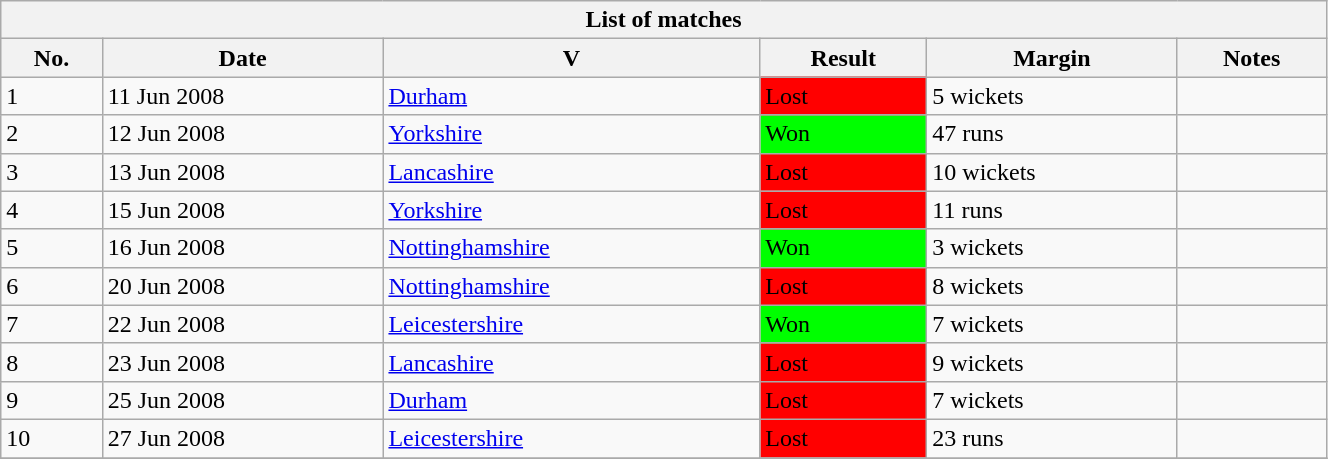<table class="wikitable" width="70%">
<tr>
<th bgcolor="#efefef" colspan=6>List of matches</th>
</tr>
<tr bgcolor="#efefef">
<th>No.</th>
<th>Date</th>
<th>V</th>
<th>Result</th>
<th>Margin</th>
<th>Notes</th>
</tr>
<tr>
<td>1</td>
<td>11 Jun 2008</td>
<td><a href='#'>Durham</a>  <br> </td>
<td bgcolor="#FF0000">Lost</td>
<td>5 wickets</td>
<td></td>
</tr>
<tr>
<td>2</td>
<td>12 Jun 2008</td>
<td><a href='#'>Yorkshire</a> <br> </td>
<td bgcolor="#00FF00">Won</td>
<td>47 runs</td>
<td></td>
</tr>
<tr>
<td>3</td>
<td>13 Jun 2008</td>
<td><a href='#'>Lancashire</a> <br> </td>
<td bgcolor="#FF0000">Lost</td>
<td>10 wickets</td>
<td></td>
</tr>
<tr>
<td>4</td>
<td>15 Jun 2008</td>
<td><a href='#'>Yorkshire</a> <br> </td>
<td bgcolor="#FF0000">Lost</td>
<td>11 runs</td>
<td></td>
</tr>
<tr>
<td>5</td>
<td>16 Jun 2008</td>
<td><a href='#'>Nottinghamshire</a> <br> </td>
<td bgcolor="#00FF00">Won</td>
<td>3 wickets</td>
<td></td>
</tr>
<tr>
<td>6</td>
<td>20 Jun 2008</td>
<td><a href='#'>Nottinghamshire</a> <br> </td>
<td bgcolor="#FF0000">Lost</td>
<td>8 wickets</td>
<td></td>
</tr>
<tr>
<td>7</td>
<td>22 Jun 2008</td>
<td><a href='#'>Leicestershire</a><br> </td>
<td bgcolor="#00FF00">Won</td>
<td>7 wickets</td>
<td></td>
</tr>
<tr>
<td>8</td>
<td>23 Jun 2008</td>
<td><a href='#'>Lancashire</a> <br> </td>
<td bgcolor="#FF0000">Lost</td>
<td>9 wickets</td>
<td></td>
</tr>
<tr>
<td>9</td>
<td>25 Jun 2008</td>
<td><a href='#'>Durham</a>  <br> </td>
<td bgcolor="#FF0000">Lost</td>
<td>7 wickets</td>
<td></td>
</tr>
<tr>
<td>10</td>
<td>27 Jun 2008</td>
<td><a href='#'>Leicestershire</a><br> </td>
<td bgcolor="#FF0000">Lost</td>
<td>23 runs</td>
<td></td>
</tr>
<tr>
</tr>
</table>
